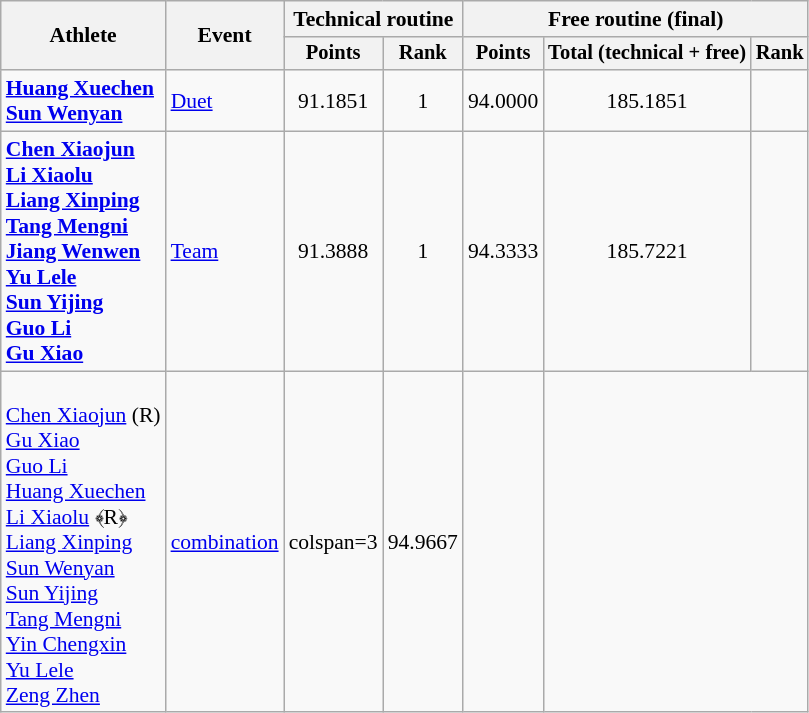<table class="wikitable" style="text-align:left; font-size:90%">
<tr>
<th rowspan=2>Athlete</th>
<th rowspan=2>Event</th>
<th colspan=2>Technical routine</th>
<th colspan=3>Free routine (final)</th>
</tr>
<tr style="font-size:95%">
<th>Points</th>
<th>Rank</th>
<th>Points</th>
<th>Total (technical + free)</th>
<th>Rank</th>
</tr>
<tr align=center>
<td align=left><strong><a href='#'>Huang Xuechen</a><br><a href='#'>Sun Wenyan</a></strong></td>
<td align=left><a href='#'>Duet</a></td>
<td>91.1851</td>
<td>1</td>
<td>94.0000</td>
<td>185.1851</td>
<td></td>
</tr>
<tr align=center>
<td align=left><strong><a href='#'>Chen Xiaojun</a><br><a href='#'>Li Xiaolu</a><br><a href='#'>Liang Xinping</a><br><a href='#'>Tang Mengni</a><br><a href='#'>Jiang Wenwen</a><br><a href='#'>Yu Lele</a><br><a href='#'>Sun Yijing</a><br><a href='#'>Guo Li</a><br><a href='#'>Gu Xiao</a></strong></td>
<td align=left><a href='#'>Team</a></td>
<td>91.3888</td>
<td>1</td>
<td>94.3333</td>
<td>185.7221</td>
<td></td>
</tr>
<tr align=center>
<td align=left><br><a href='#'>Chen Xiaojun</a> (R)<br><a href='#'>Gu Xiao</a><br><a href='#'>Guo Li</a><br><a href='#'>Huang Xuechen</a><br><a href='#'>Li Xiaolu</a> ﴾R﴿<br><a href='#'>Liang Xinping</a><br><a href='#'>Sun Wenyan</a><br><a href='#'>Sun Yijing</a><br><a href='#'>Tang Mengni</a><br><a href='#'>Yin Chengxin</a><br><a href='#'>Yu Lele</a><br><a href='#'>Zeng Zhen</a></td>
<td align=left><a href='#'>combination</a></td>
<td>colspan=3 </td>
<td>94.9667</td>
<td></td>
</tr>
</table>
